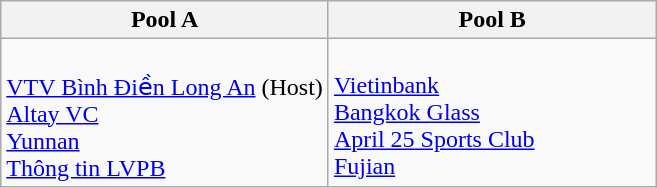<table class="wikitable">
<tr>
<th width=50%>Pool A</th>
<th width=50%>Pool B</th>
</tr>
<tr>
<td><br> <a href='#'>VTV Bình Điền Long An</a> (Host)<br>
 <a href='#'>Altay VC</a> <br>
 <a href='#'>Yunnan</a> <br>
 <a href='#'>Thông tin LVPB</a> <br></td>
<td><br> <a href='#'>Vietinbank</a> <br>
 <a href='#'>Bangkok Glass</a> <br>
 <a href='#'>April 25 Sports Club</a> <br>
 <a href='#'>Fujian</a> <br></td>
</tr>
</table>
